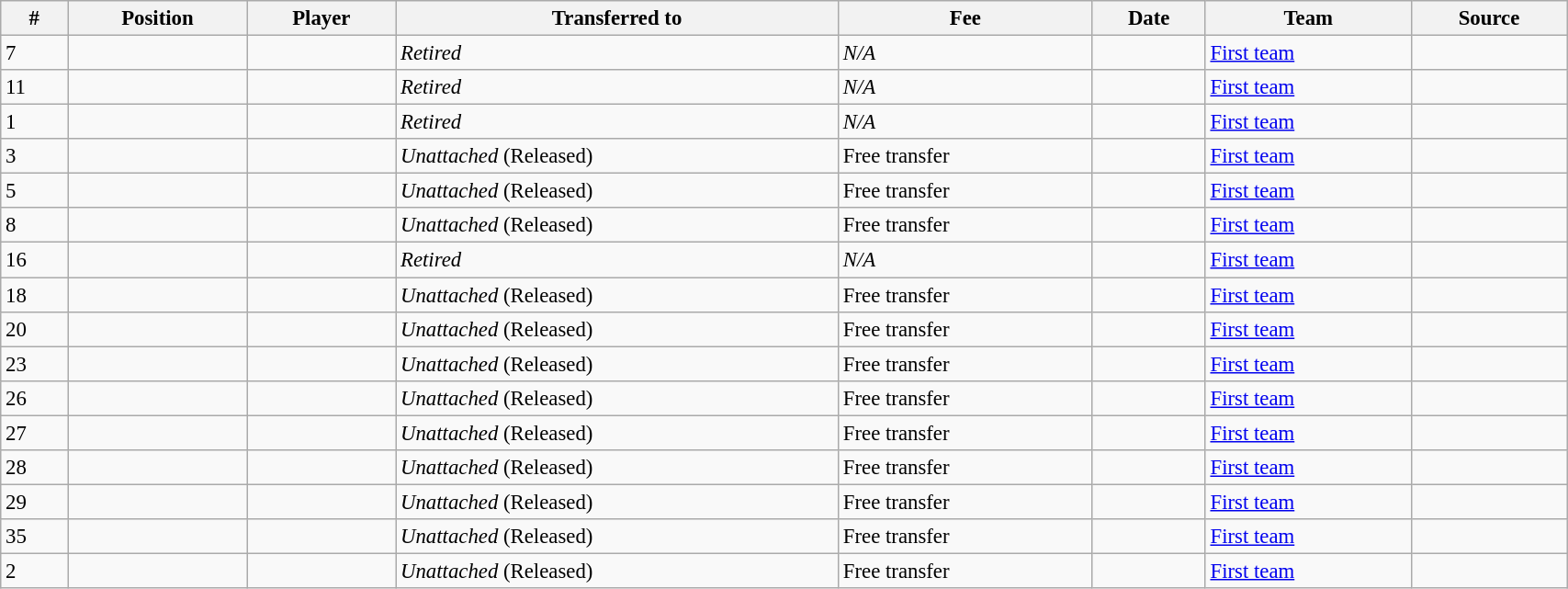<table class="wikitable sortable" style="width:90%; text-align:center; font-size:95%; text-align:left;">
<tr>
<th><strong>#</strong></th>
<th><strong>Position </strong></th>
<th><strong>Player </strong></th>
<th><strong>Transferred to</strong></th>
<th><strong>Fee </strong></th>
<th><strong>Date </strong></th>
<th><strong>Team</strong></th>
<th><strong>Source</strong></th>
</tr>
<tr>
<td>7</td>
<td></td>
<td></td>
<td><em>Retired</em></td>
<td><em>N/A</em></td>
<td></td>
<td><a href='#'>First team</a></td>
<td></td>
</tr>
<tr>
<td>11</td>
<td></td>
<td></td>
<td><em>Retired</em></td>
<td><em>N/A</em></td>
<td></td>
<td><a href='#'>First team</a></td>
<td></td>
</tr>
<tr>
<td>1</td>
<td></td>
<td></td>
<td><em>Retired</em></td>
<td><em>N/A</em></td>
<td></td>
<td><a href='#'>First team</a></td>
<td></td>
</tr>
<tr>
<td>3</td>
<td></td>
<td></td>
<td><em>Unattached</em> (Released)</td>
<td>Free transfer</td>
<td></td>
<td><a href='#'>First team</a></td>
<td></td>
</tr>
<tr>
<td>5</td>
<td></td>
<td></td>
<td><em>Unattached</em> (Released)</td>
<td>Free transfer</td>
<td></td>
<td><a href='#'>First team</a></td>
<td></td>
</tr>
<tr>
<td>8</td>
<td></td>
<td></td>
<td><em>Unattached</em> (Released)</td>
<td>Free transfer</td>
<td></td>
<td><a href='#'>First team</a></td>
<td></td>
</tr>
<tr>
<td>16</td>
<td></td>
<td></td>
<td><em>Retired</em></td>
<td><em>N/A</em></td>
<td></td>
<td><a href='#'>First team</a></td>
<td></td>
</tr>
<tr>
<td>18</td>
<td></td>
<td></td>
<td><em>Unattached</em> (Released)</td>
<td>Free transfer</td>
<td></td>
<td><a href='#'>First team</a></td>
<td></td>
</tr>
<tr>
<td>20</td>
<td></td>
<td></td>
<td><em>Unattached</em> (Released)</td>
<td>Free transfer</td>
<td></td>
<td><a href='#'>First team</a></td>
<td></td>
</tr>
<tr>
<td>23</td>
<td></td>
<td></td>
<td><em>Unattached</em> (Released)</td>
<td>Free transfer</td>
<td></td>
<td><a href='#'>First team</a></td>
<td></td>
</tr>
<tr>
<td>26</td>
<td></td>
<td></td>
<td><em>Unattached</em> (Released)</td>
<td>Free transfer</td>
<td></td>
<td><a href='#'>First team</a></td>
<td></td>
</tr>
<tr>
<td>27</td>
<td></td>
<td></td>
<td><em>Unattached</em> (Released)</td>
<td>Free transfer</td>
<td></td>
<td><a href='#'>First team</a></td>
<td></td>
</tr>
<tr>
<td>28</td>
<td></td>
<td></td>
<td><em>Unattached</em> (Released)</td>
<td>Free transfer</td>
<td></td>
<td><a href='#'>First team</a></td>
<td></td>
</tr>
<tr>
<td>29</td>
<td></td>
<td></td>
<td><em>Unattached</em> (Released)</td>
<td>Free transfer</td>
<td></td>
<td><a href='#'>First team</a></td>
<td></td>
</tr>
<tr>
<td>35</td>
<td></td>
<td></td>
<td><em>Unattached</em> (Released)</td>
<td>Free transfer</td>
<td></td>
<td><a href='#'>First team</a></td>
<td></td>
</tr>
<tr>
<td>2</td>
<td></td>
<td></td>
<td><em>Unattached</em> (Released)</td>
<td>Free transfer</td>
<td></td>
<td><a href='#'>First team</a></td>
<td></td>
</tr>
</table>
